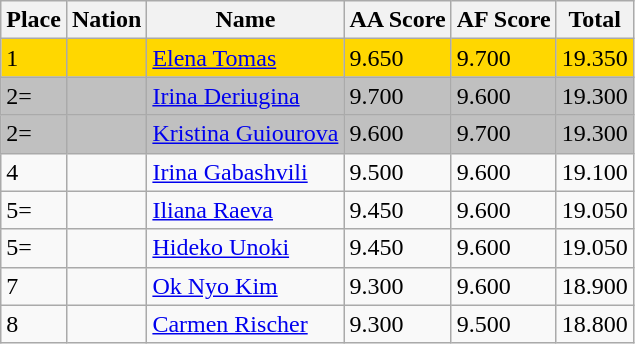<table class="wikitable">
<tr>
<th>Place</th>
<th>Nation</th>
<th>Name</th>
<th>AA Score</th>
<th>AF Score</th>
<th>Total</th>
</tr>
<tr bgcolor=gold>
<td>1</td>
<td></td>
<td><a href='#'>Elena Tomas</a></td>
<td>9.650</td>
<td>9.700</td>
<td>19.350</td>
</tr>
<tr bgcolor=silver>
<td>2=</td>
<td></td>
<td><a href='#'>Irina Deriugina</a></td>
<td>9.700</td>
<td>9.600</td>
<td>19.300</td>
</tr>
<tr bgcolor=silver>
<td>2=</td>
<td></td>
<td><a href='#'>Kristina Guiourova</a></td>
<td>9.600</td>
<td>9.700</td>
<td>19.300</td>
</tr>
<tr>
<td>4</td>
<td></td>
<td><a href='#'>Irina Gabashvili</a></td>
<td>9.500</td>
<td>9.600</td>
<td>19.100</td>
</tr>
<tr>
<td>5=</td>
<td></td>
<td><a href='#'>Iliana Raeva</a></td>
<td>9.450</td>
<td>9.600</td>
<td>19.050</td>
</tr>
<tr>
<td>5=</td>
<td></td>
<td><a href='#'>Hideko Unoki</a></td>
<td>9.450</td>
<td>9.600</td>
<td>19.050</td>
</tr>
<tr>
<td>7</td>
<td></td>
<td><a href='#'>Ok Nyo Kim</a></td>
<td>9.300</td>
<td>9.600</td>
<td>18.900</td>
</tr>
<tr>
<td>8</td>
<td></td>
<td><a href='#'>Carmen Rischer</a></td>
<td>9.300</td>
<td>9.500</td>
<td>18.800</td>
</tr>
</table>
